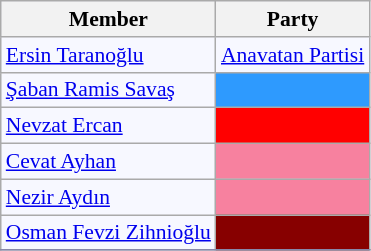<table class=wikitable style="border:1px solid #8888aa; background-color:#f7f8ff; padding:0px; font-size:90%;">
<tr>
<th>Member</th>
<th>Party</th>
</tr>
<tr>
<td><a href='#'>Ersin Taranoğlu</a></td>
<td><a href='#'>Anavatan Partisi</a></td>
</tr>
<tr>
<td><a href='#'>Şaban Ramis Savaş</a></td>
<td style="background: #2E9AFE"></td>
</tr>
<tr>
<td><a href='#'>Nevzat Ercan</a></td>
<td style="background: #ff0000"></td>
</tr>
<tr>
<td><a href='#'>Cevat Ayhan</a></td>
<td style="background: #F7819F"></td>
</tr>
<tr>
<td><a href='#'>Nezir Aydın</a></td>
<td style="background: #F7819F"></td>
</tr>
<tr>
<td><a href='#'>Osman Fevzi Zihnioğlu</a></td>
<td style="background: #870000"></td>
</tr>
<tr>
</tr>
</table>
